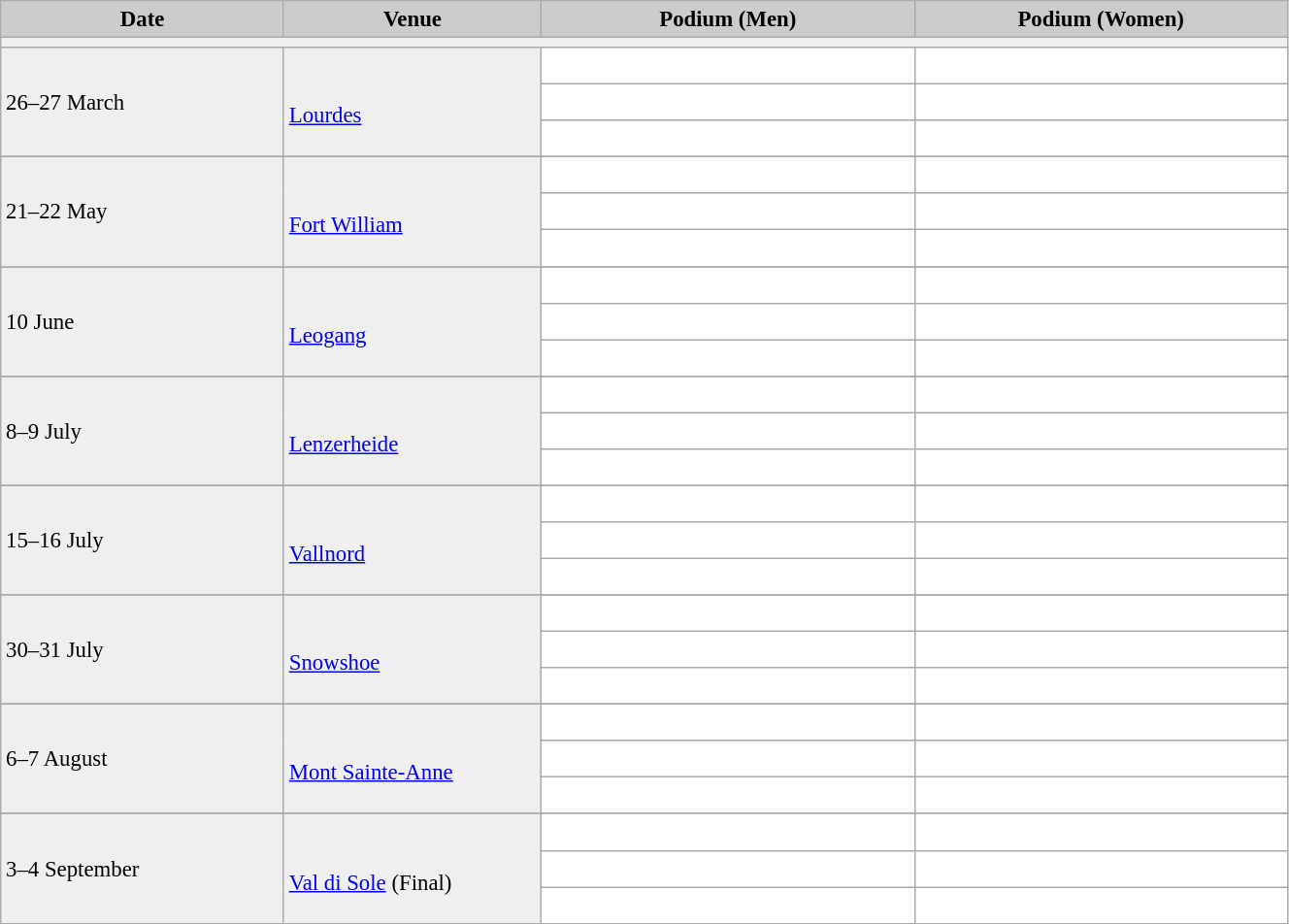<table class="wikitable" width=70% bgcolor="#f7f8ff" cellpadding="3" cellspacing="0" border="1" style="font-size: 95%; border: gray solid 1px; border-collapse: collapse;">
<tr bgcolor="#CCCCCC">
<td align="center"><strong>Date</strong></td>
<td width=20% align="center"><strong>Venue</strong></td>
<td width=29% align="center"><strong>Podium (Men)</strong></td>
<td width=29% align="center"><strong>Podium (Women)</strong></td>
</tr>
<tr bgcolor="#EFEFEF">
<td colspan=4></td>
</tr>
<tr bgcolor="#EFEFEF">
<td rowspan=3>26–27 March</td>
<td rowspan=3><br><a href='#'>Lourdes</a></td>
<td bgcolor="#ffffff">   </td>
<td bgcolor="#ffffff">   </td>
</tr>
<tr>
<td bgcolor="#ffffff">   </td>
<td bgcolor="#ffffff">   </td>
</tr>
<tr>
<td bgcolor="#ffffff">   </td>
<td bgcolor="#ffffff">   </td>
</tr>
<tr>
</tr>
<tr bgcolor="#EFEFEF">
<td rowspan=3>21–22 May</td>
<td rowspan=3><br><a href='#'>Fort William</a></td>
<td bgcolor="#ffffff">   </td>
<td bgcolor="#ffffff">   </td>
</tr>
<tr>
<td bgcolor="#ffffff">   </td>
<td bgcolor="#ffffff">   </td>
</tr>
<tr>
<td bgcolor="#ffffff">   </td>
<td bgcolor="#ffffff">   </td>
</tr>
<tr>
</tr>
<tr bgcolor="#EFEFEF">
<td rowspan=3>10 June</td>
<td rowspan=3><br><a href='#'>Leogang</a></td>
<td bgcolor="#ffffff">   </td>
<td bgcolor="#ffffff">   </td>
</tr>
<tr>
<td bgcolor="#ffffff">   </td>
<td bgcolor="#ffffff">   </td>
</tr>
<tr>
<td bgcolor="#ffffff">   </td>
<td bgcolor="#ffffff">   </td>
</tr>
<tr>
</tr>
<tr bgcolor="#EFEFEF">
<td rowspan=3>8–9 July</td>
<td rowspan=3><br><a href='#'>Lenzerheide</a></td>
<td bgcolor="#ffffff">   </td>
<td bgcolor="#ffffff">   </td>
</tr>
<tr>
<td bgcolor="#ffffff">   </td>
<td bgcolor="#ffffff">   </td>
</tr>
<tr>
<td bgcolor="#ffffff">   </td>
<td bgcolor="#ffffff">   </td>
</tr>
<tr>
</tr>
<tr bgcolor="#EFEFEF">
<td rowspan=3>15–16 July</td>
<td rowspan=3><br><a href='#'>Vallnord</a></td>
<td bgcolor="#ffffff">   </td>
<td bgcolor="#ffffff">   </td>
</tr>
<tr>
<td bgcolor="#ffffff">   </td>
<td bgcolor="#ffffff">   </td>
</tr>
<tr>
<td bgcolor="#ffffff">   </td>
<td bgcolor="#ffffff">   </td>
</tr>
<tr>
</tr>
<tr bgcolor="#EFEFEF">
<td rowspan=3>30–31 July</td>
<td rowspan=3><br><a href='#'>Snowshoe</a></td>
<td bgcolor="#ffffff">   </td>
<td bgcolor="#ffffff">   </td>
</tr>
<tr>
<td bgcolor="#ffffff">   </td>
<td bgcolor="#ffffff">   </td>
</tr>
<tr>
<td bgcolor="#ffffff">   </td>
<td bgcolor="#ffffff">   </td>
</tr>
<tr>
</tr>
<tr bgcolor="#EFEFEF">
<td rowspan=3>6–7 August</td>
<td rowspan=3><br><a href='#'>Mont Sainte-Anne</a></td>
<td bgcolor="#ffffff">   </td>
<td bgcolor="#ffffff">   </td>
</tr>
<tr>
<td bgcolor="#ffffff">   </td>
<td bgcolor="#ffffff">   </td>
</tr>
<tr>
<td bgcolor="#ffffff">   </td>
<td bgcolor="#ffffff">   </td>
</tr>
<tr>
</tr>
<tr bgcolor="#EFEFEF">
<td rowspan=3>3–4 September</td>
<td rowspan=3><br><a href='#'>Val di Sole</a> (Final)</td>
<td bgcolor="#ffffff">   </td>
<td bgcolor="#ffffff">   </td>
</tr>
<tr>
<td bgcolor="#ffffff">   </td>
<td bgcolor="#ffffff">   </td>
</tr>
<tr>
<td bgcolor="#ffffff">   </td>
<td bgcolor="#ffffff">   </td>
</tr>
</table>
